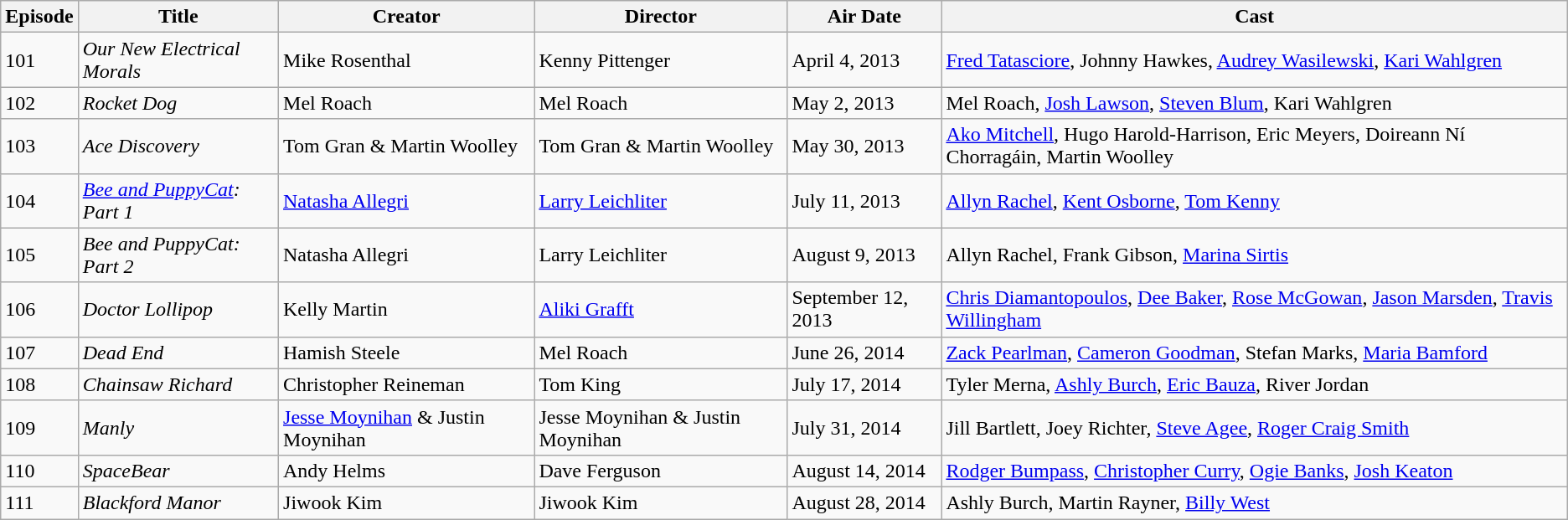<table class="wikitable">
<tr>
<th>Episode</th>
<th>Title</th>
<th>Creator</th>
<th>Director</th>
<th>Air Date</th>
<th>Cast</th>
</tr>
<tr>
<td>101</td>
<td><em>Our New Electrical Morals</em></td>
<td>Mike Rosenthal</td>
<td>Kenny Pittenger</td>
<td>April 4, 2013</td>
<td><a href='#'>Fred Tatasciore</a>, Johnny Hawkes, <a href='#'>Audrey Wasilewski</a>, <a href='#'>Kari Wahlgren</a></td>
</tr>
<tr>
<td>102</td>
<td><em>Rocket Dog </em></td>
<td>Mel Roach</td>
<td>Mel Roach</td>
<td>May 2, 2013</td>
<td>Mel Roach, <a href='#'>Josh Lawson</a>, <a href='#'>Steven Blum</a>, Kari Wahlgren</td>
</tr>
<tr>
<td>103</td>
<td><em>Ace Discovery</em></td>
<td>Tom Gran & Martin Woolley</td>
<td>Tom Gran & Martin Woolley</td>
<td>May 30, 2013</td>
<td><a href='#'>Ako Mitchell</a>, Hugo Harold-Harrison, Eric Meyers, Doireann Ní Chorragáin, Martin Woolley</td>
</tr>
<tr>
<td>104</td>
<td><em><a href='#'>Bee and PuppyCat</a>: Part 1</em></td>
<td><a href='#'>Natasha Allegri</a></td>
<td><a href='#'>Larry Leichliter</a></td>
<td>July 11, 2013</td>
<td><a href='#'>Allyn Rachel</a>, <a href='#'>Kent Osborne</a>, <a href='#'>Tom Kenny</a></td>
</tr>
<tr>
<td>105</td>
<td><em>Bee and PuppyCat: Part 2</em></td>
<td>Natasha Allegri</td>
<td>Larry Leichliter</td>
<td>August 9, 2013</td>
<td>Allyn Rachel, Frank Gibson, <a href='#'>Marina Sirtis</a></td>
</tr>
<tr>
<td>106</td>
<td><em>Doctor Lollipop</em></td>
<td>Kelly Martin</td>
<td><a href='#'>Aliki Grafft</a></td>
<td>September 12, 2013</td>
<td><a href='#'>Chris Diamantopoulos</a>, <a href='#'>Dee Baker</a>, <a href='#'>Rose McGowan</a>, <a href='#'>Jason Marsden</a>, <a href='#'>Travis Willingham</a></td>
</tr>
<tr>
<td>107</td>
<td><em>Dead End</em></td>
<td>Hamish Steele</td>
<td>Mel Roach</td>
<td>June 26, 2014</td>
<td><a href='#'>Zack Pearlman</a>, <a href='#'>Cameron Goodman</a>, Stefan Marks, <a href='#'>Maria Bamford</a></td>
</tr>
<tr>
<td>108</td>
<td><em>Chainsaw Richard</em></td>
<td>Christopher Reineman</td>
<td>Tom King</td>
<td>July 17, 2014</td>
<td>Tyler Merna, <a href='#'>Ashly Burch</a>, <a href='#'>Eric Bauza</a>, River Jordan</td>
</tr>
<tr>
<td>109</td>
<td><em>Manly</em></td>
<td><a href='#'>Jesse Moynihan</a> & Justin Moynihan</td>
<td>Jesse Moynihan & Justin Moynihan</td>
<td>July 31, 2014</td>
<td>Jill Bartlett, Joey Richter, <a href='#'>Steve Agee</a>, <a href='#'>Roger Craig Smith</a></td>
</tr>
<tr>
<td>110</td>
<td><em>SpaceBear</em></td>
<td>Andy Helms</td>
<td>Dave Ferguson</td>
<td>August 14, 2014</td>
<td><a href='#'>Rodger Bumpass</a>, <a href='#'>Christopher Curry</a>, <a href='#'>Ogie Banks</a>, <a href='#'>Josh Keaton</a></td>
</tr>
<tr>
<td>111</td>
<td><em>Blackford Manor</em></td>
<td>Jiwook Kim</td>
<td>Jiwook Kim</td>
<td>August 28, 2014</td>
<td>Ashly Burch, Martin Rayner, <a href='#'>Billy West</a></td>
</tr>
</table>
